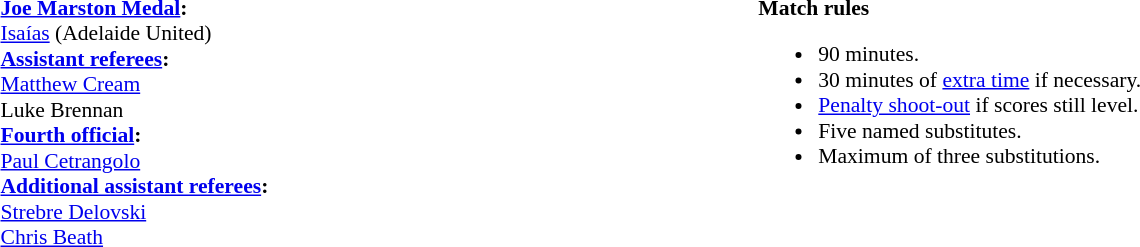<table style="width:100%; font-size:90%">
<tr>
<td><br><strong><a href='#'>Joe Marston Medal</a>:</strong>
<br><a href='#'>Isaías</a> (Adelaide United)<br><strong><a href='#'>Assistant referees</a>:</strong>
<br><a href='#'>Matthew Cream</a>
<br>Luke Brennan
<br><strong><a href='#'>Fourth official</a>:</strong>
<br><a href='#'>Paul Cetrangolo</a>
<br><strong><a href='#'>Additional assistant referees</a>:</strong>
<br><a href='#'>Strebre Delovski</a>
<br><a href='#'>Chris Beath</a></td>
<td style="width:60%; vertical-align:top"><br><strong>Match rules</strong><ul><li>90 minutes.</li><li>30 minutes of <a href='#'>extra time</a> if necessary.</li><li><a href='#'>Penalty shoot-out</a> if scores still level.</li><li>Five named substitutes.</li><li>Maximum of three substitutions.</li></ul></td>
</tr>
</table>
